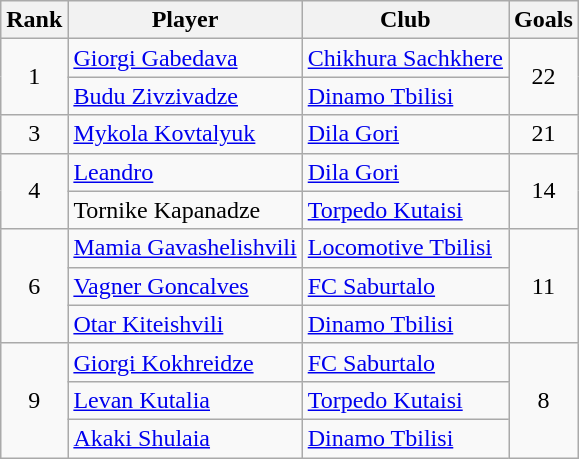<table class="wikitable" style="text-align:center">
<tr>
<th>Rank</th>
<th>Player</th>
<th>Club</th>
<th>Goals</th>
</tr>
<tr>
<td rowspan="2">1</td>
<td align="left"> <a href='#'>Giorgi Gabedava</a></td>
<td align="left"><a href='#'>Chikhura Sachkhere</a></td>
<td rowspan="2">22</td>
</tr>
<tr>
<td align="left"> <a href='#'>Budu Zivzivadze</a></td>
<td align="left"><a href='#'>Dinamo Tbilisi</a></td>
</tr>
<tr>
<td>3</td>
<td align="left"> <a href='#'>Mykola Kovtalyuk</a></td>
<td align="left"><a href='#'>Dila Gori</a></td>
<td>21</td>
</tr>
<tr>
<td rowspan="2">4</td>
<td align="left"> <a href='#'>Leandro</a></td>
<td align="left"><a href='#'>Dila Gori</a></td>
<td rowspan="2">14</td>
</tr>
<tr>
<td align="left"> Tornike Kapanadze</td>
<td align="left"><a href='#'>Torpedo Kutaisi</a></td>
</tr>
<tr>
<td rowspan="3">6</td>
<td align="left"> <a href='#'>Mamia Gavashelishvili</a></td>
<td align="left"><a href='#'>Locomotive Tbilisi</a></td>
<td rowspan="3">11</td>
</tr>
<tr>
<td align="left"> <a href='#'>Vagner Goncalves</a></td>
<td align="left"><a href='#'>FC Saburtalo</a></td>
</tr>
<tr>
<td align="left"> <a href='#'>Otar Kiteishvili</a></td>
<td align="left"><a href='#'>Dinamo Tbilisi</a></td>
</tr>
<tr>
<td rowspan="3">9</td>
<td align="left"> <a href='#'>Giorgi Kokhreidze</a></td>
<td align="left"><a href='#'>FC Saburtalo</a></td>
<td rowspan="3">8</td>
</tr>
<tr>
<td align="left"> <a href='#'>Levan Kutalia</a></td>
<td align="left"><a href='#'>Torpedo Kutaisi</a></td>
</tr>
<tr>
<td align="left"> <a href='#'>Akaki Shulaia</a></td>
<td align="left"><a href='#'>Dinamo Tbilisi</a></td>
</tr>
</table>
